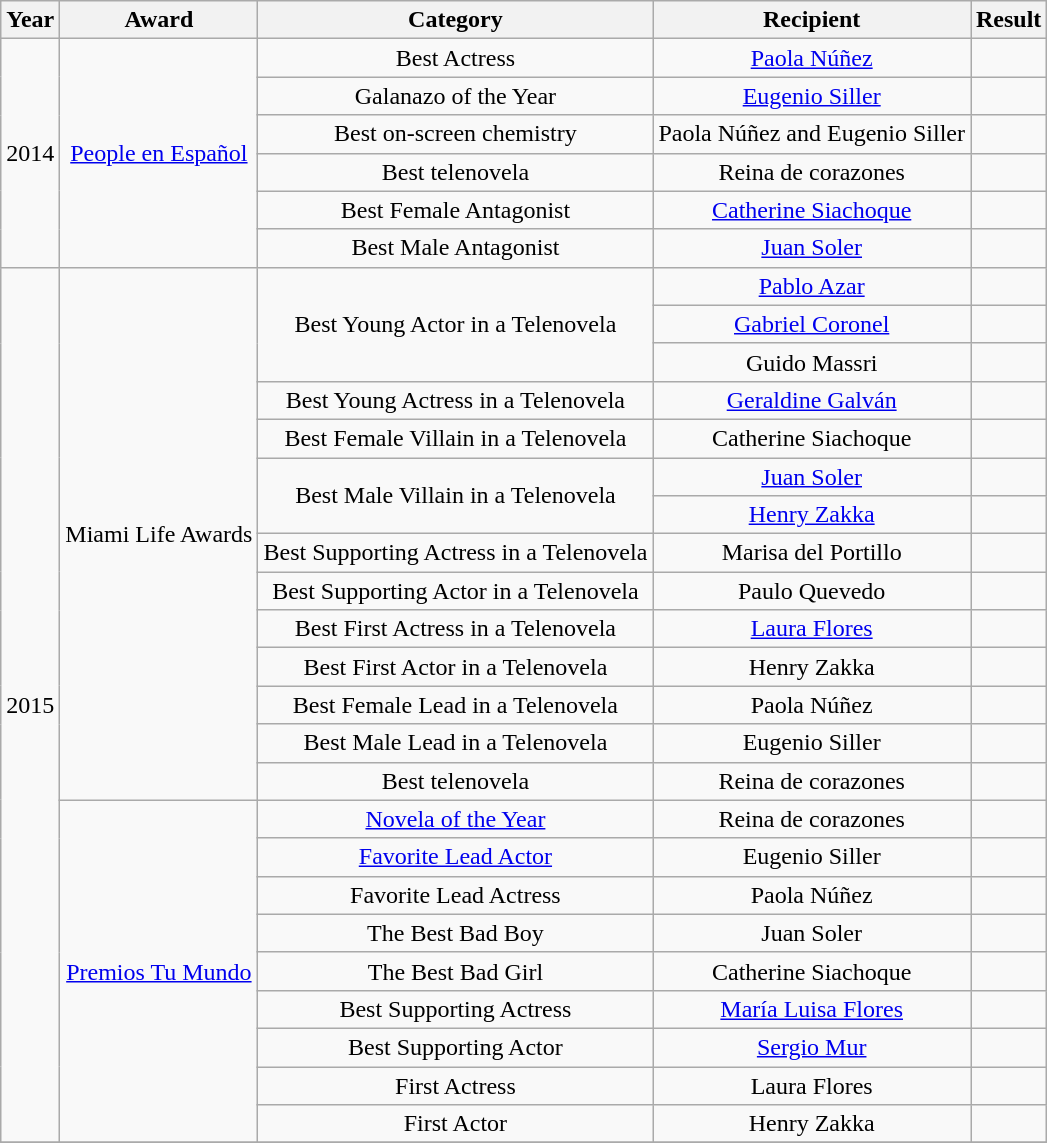<table class="wikitable plainrowheaders" style="text-align:center;">
<tr>
<th scope="col">Year</th>
<th scope="col">Award</th>
<th scope="col">Category</th>
<th scope="col">Recipient</th>
<th scope="col">Result</th>
</tr>
<tr>
<td rowspan=6>2014</td>
<td rowspan=6><a href='#'>People en Español</a></td>
<td>Best Actress</td>
<td><a href='#'>Paola Núñez</a></td>
<td></td>
</tr>
<tr>
<td>Galanazo of the Year</td>
<td><a href='#'>Eugenio Siller</a></td>
<td></td>
</tr>
<tr>
<td>Best on-screen chemistry</td>
<td>Paola Núñez and Eugenio Siller</td>
<td></td>
</tr>
<tr>
<td>Best telenovela</td>
<td>Reina de corazones</td>
<td></td>
</tr>
<tr>
<td>Best Female Antagonist</td>
<td><a href='#'>Catherine Siachoque</a></td>
<td></td>
</tr>
<tr>
<td>Best Male Antagonist</td>
<td><a href='#'>Juan Soler</a></td>
<td></td>
</tr>
<tr>
<td rowspan=23>2015</td>
<td rowspan=14>Miami Life Awards</td>
<td rowspan=3>Best Young Actor in a Telenovela</td>
<td><a href='#'>Pablo Azar</a></td>
<td></td>
</tr>
<tr>
<td><a href='#'>Gabriel Coronel</a></td>
<td></td>
</tr>
<tr>
<td>Guido Massri</td>
<td></td>
</tr>
<tr>
<td rowspan=1>Best Young Actress in a Telenovela</td>
<td><a href='#'>Geraldine Galván</a></td>
<td></td>
</tr>
<tr>
<td rowspan=1>Best Female Villain in a Telenovela</td>
<td>Catherine Siachoque</td>
<td></td>
</tr>
<tr>
<td rowspan=2>Best Male Villain in a Telenovela</td>
<td><a href='#'>Juan Soler</a></td>
<td></td>
</tr>
<tr>
<td><a href='#'>Henry Zakka</a></td>
<td></td>
</tr>
<tr>
<td rowspan=1>Best Supporting Actress in a Telenovela</td>
<td>Marisa del Portillo</td>
<td></td>
</tr>
<tr>
<td rowspan=1>Best Supporting Actor in a Telenovela</td>
<td>Paulo Quevedo</td>
<td></td>
</tr>
<tr>
<td rowspan=1>Best First Actress in a Telenovela</td>
<td><a href='#'>Laura Flores</a></td>
<td></td>
</tr>
<tr>
<td rowspan=1>Best First Actor in a Telenovela</td>
<td>Henry Zakka</td>
<td></td>
</tr>
<tr>
<td rowspan=1>Best Female Lead in a Telenovela</td>
<td>Paola Núñez</td>
<td></td>
</tr>
<tr>
<td rowspan=1>Best Male Lead in a Telenovela</td>
<td>Eugenio Siller</td>
<td></td>
</tr>
<tr>
<td rowspan=1>Best telenovela</td>
<td>Reina de corazones</td>
<td></td>
</tr>
<tr>
<td rowspan=9><a href='#'>Premios Tu Mundo</a></td>
<td rowspan=1><a href='#'>Novela of the Year</a></td>
<td>Reina de corazones</td>
<td></td>
</tr>
<tr>
<td rowspan=1><a href='#'>Favorite Lead Actor</a></td>
<td>Eugenio Siller</td>
<td></td>
</tr>
<tr>
<td rowspan=1>Favorite Lead Actress</td>
<td>Paola Núñez</td>
<td></td>
</tr>
<tr>
<td rowspan=1>The Best Bad Boy</td>
<td>Juan Soler</td>
<td></td>
</tr>
<tr>
<td rowspan=1>The Best Bad Girl</td>
<td>Catherine Siachoque</td>
<td></td>
</tr>
<tr>
<td rowspan=1>Best Supporting Actress</td>
<td><a href='#'>María Luisa Flores</a></td>
<td></td>
</tr>
<tr>
<td rowspan=1>Best Supporting Actor</td>
<td><a href='#'>Sergio Mur</a></td>
<td></td>
</tr>
<tr>
<td rowspan=1>First Actress</td>
<td>Laura Flores</td>
<td></td>
</tr>
<tr>
<td rowspan=1>First Actor</td>
<td>Henry Zakka</td>
<td></td>
</tr>
<tr>
</tr>
</table>
